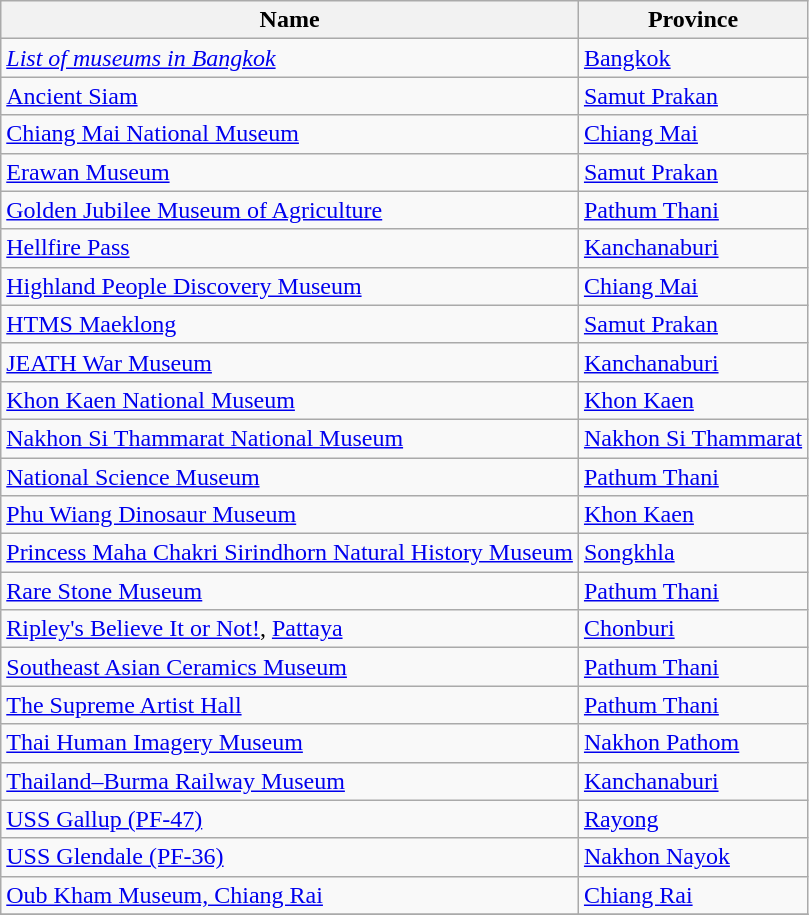<table class="wikitable sortable">
<tr>
<th>Name</th>
<th>Province</th>
</tr>
<tr>
<td><em><a href='#'>List of museums in Bangkok</a></em></td>
<td><a href='#'>Bangkok</a></td>
</tr>
<tr>
<td><a href='#'>Ancient Siam</a></td>
<td><a href='#'>Samut Prakan</a></td>
</tr>
<tr>
<td><a href='#'>Chiang Mai National Museum</a></td>
<td><a href='#'>Chiang Mai</a></td>
</tr>
<tr>
<td><a href='#'>Erawan Museum</a></td>
<td><a href='#'>Samut Prakan</a></td>
</tr>
<tr>
<td><a href='#'>Golden Jubilee Museum of Agriculture</a></td>
<td><a href='#'>Pathum Thani</a></td>
</tr>
<tr>
<td><a href='#'>Hellfire Pass</a></td>
<td><a href='#'>Kanchanaburi</a></td>
</tr>
<tr>
<td><a href='#'>Highland People Discovery Museum</a></td>
<td><a href='#'>Chiang Mai</a></td>
</tr>
<tr>
<td><a href='#'>HTMS Maeklong</a></td>
<td><a href='#'>Samut Prakan</a></td>
</tr>
<tr>
<td><a href='#'>JEATH War Museum</a></td>
<td><a href='#'>Kanchanaburi</a></td>
</tr>
<tr>
<td><a href='#'>Khon Kaen National Museum</a></td>
<td><a href='#'>Khon Kaen</a></td>
</tr>
<tr>
<td><a href='#'>Nakhon Si Thammarat National Museum</a></td>
<td><a href='#'>Nakhon Si Thammarat</a></td>
</tr>
<tr>
<td><a href='#'>National Science Museum</a></td>
<td><a href='#'>Pathum Thani</a></td>
</tr>
<tr>
<td><a href='#'>Phu Wiang Dinosaur Museum</a></td>
<td><a href='#'>Khon Kaen</a></td>
</tr>
<tr>
<td><a href='#'>Princess Maha Chakri Sirindhorn Natural History Museum</a></td>
<td><a href='#'>Songkhla</a></td>
</tr>
<tr>
<td><a href='#'>Rare Stone Museum</a></td>
<td><a href='#'>Pathum Thani</a></td>
</tr>
<tr>
<td><a href='#'>Ripley's Believe It or Not!</a>, <a href='#'>Pattaya</a></td>
<td><a href='#'>Chonburi</a></td>
</tr>
<tr>
<td><a href='#'>Southeast Asian Ceramics Museum</a></td>
<td><a href='#'>Pathum Thani</a></td>
</tr>
<tr>
<td><a href='#'>The Supreme Artist Hall</a></td>
<td><a href='#'>Pathum Thani</a></td>
</tr>
<tr>
<td><a href='#'>Thai Human Imagery Museum</a></td>
<td><a href='#'>Nakhon Pathom</a></td>
</tr>
<tr>
<td><a href='#'>Thailand–Burma Railway Museum</a></td>
<td><a href='#'>Kanchanaburi</a></td>
</tr>
<tr>
<td><a href='#'>USS Gallup (PF-47)</a></td>
<td><a href='#'>Rayong</a></td>
</tr>
<tr>
<td><a href='#'>USS Glendale (PF-36)</a></td>
<td><a href='#'>Nakhon Nayok</a></td>
</tr>
<tr>
<td><a href='#'>Oub Kham Museum, Chiang Rai</a></td>
<td><a href='#'>Chiang Rai</a></td>
</tr>
<tr>
</tr>
</table>
